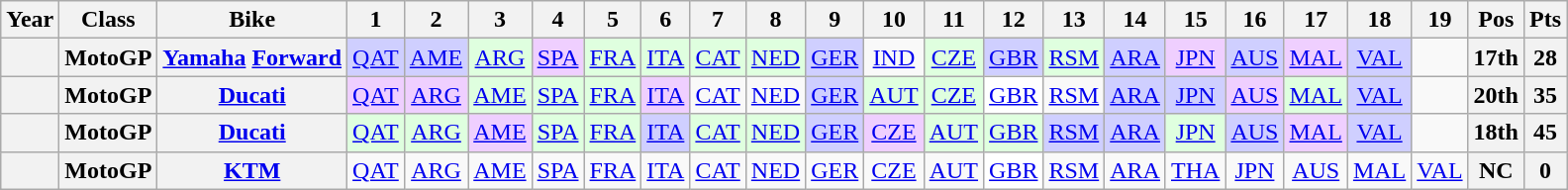<table class="wikitable" style="text-align:center">
<tr>
<th>Year</th>
<th>Class</th>
<th>Bike</th>
<th>1</th>
<th>2</th>
<th>3</th>
<th>4</th>
<th>5</th>
<th>6</th>
<th>7</th>
<th>8</th>
<th>9</th>
<th>10</th>
<th>11</th>
<th>12</th>
<th>13</th>
<th>14</th>
<th>15</th>
<th>16</th>
<th>17</th>
<th>18</th>
<th>19</th>
<th>Pos</th>
<th>Pts</th>
</tr>
<tr>
<th></th>
<th>MotoGP</th>
<th><a href='#'>Yamaha</a> <a href='#'>Forward</a></th>
<td style="background:#cfcfff;"><a href='#'>QAT</a><br></td>
<td style="background:#cfcfff;"><a href='#'>AME</a><br></td>
<td style="background:#dfffdf;"><a href='#'>ARG</a><br></td>
<td style="background:#efcfff;"><a href='#'>SPA</a><br></td>
<td style="background:#dfffdf;"><a href='#'>FRA</a><br></td>
<td style="background:#dfffdf;"><a href='#'>ITA</a><br></td>
<td style="background:#dfffdf;"><a href='#'>CAT</a><br></td>
<td style="background:#dfffdf;"><a href='#'>NED</a><br></td>
<td style="background:#cfcfff;"><a href='#'>GER</a><br></td>
<td><a href='#'>IND</a></td>
<td style="background:#dfffdf;"><a href='#'>CZE</a><br></td>
<td style="background:#cfcfff;"><a href='#'>GBR</a><br></td>
<td style="background:#dfffdf;"><a href='#'>RSM</a><br></td>
<td style="background:#cfcfff;"><a href='#'>ARA</a><br></td>
<td style="background:#efcfff;"><a href='#'>JPN</a><br></td>
<td style="background:#cfcfff;"><a href='#'>AUS</a><br></td>
<td style="background:#efcfff;"><a href='#'>MAL</a><br></td>
<td style="background:#cfcfff;"><a href='#'>VAL</a><br></td>
<td></td>
<th>17th</th>
<th>28</th>
</tr>
<tr>
<th></th>
<th>MotoGP</th>
<th><a href='#'>Ducati</a></th>
<td style="background:#efcfff;"><a href='#'>QAT</a><br></td>
<td style="background:#efcfff;"><a href='#'>ARG</a><br></td>
<td style="background:#dfffdf;"><a href='#'>AME</a><br></td>
<td style="background:#dfffdf;"><a href='#'>SPA</a><br></td>
<td style="background:#dfffdf;"><a href='#'>FRA</a><br></td>
<td style="background:#efcfff;"><a href='#'>ITA</a><br></td>
<td><a href='#'>CAT</a></td>
<td><a href='#'>NED</a></td>
<td style="background:#cfcfff;"><a href='#'>GER</a><br></td>
<td style="background:#dfffdf;"><a href='#'>AUT</a><br></td>
<td style="background:#dfffdf;"><a href='#'>CZE</a><br></td>
<td style="background:#ffffff;"><a href='#'>GBR</a><br></td>
<td><a href='#'>RSM</a></td>
<td style="background:#cfcfff;"><a href='#'>ARA</a><br></td>
<td style="background:#cfcfff;"><a href='#'>JPN</a><br></td>
<td style="background:#efcfff;"><a href='#'>AUS</a><br></td>
<td style="background:#dfffdf;"><a href='#'>MAL</a><br></td>
<td style="background:#cfcfff;"><a href='#'>VAL</a><br></td>
<td></td>
<th>20th</th>
<th>35</th>
</tr>
<tr>
<th></th>
<th>MotoGP</th>
<th><a href='#'>Ducati</a></th>
<td style="background:#dfffdf;"><a href='#'>QAT</a><br></td>
<td style="background:#dfffdf;"><a href='#'>ARG</a><br></td>
<td style="background:#efcfff;"><a href='#'>AME</a><br></td>
<td style="background:#dfffdf;"><a href='#'>SPA</a><br></td>
<td style="background:#dfffdf;"><a href='#'>FRA</a><br></td>
<td style="background:#cfcfff;"><a href='#'>ITA</a><br></td>
<td style="background:#dfffdf;"><a href='#'>CAT</a><br></td>
<td style="background:#dfffdf;"><a href='#'>NED</a><br></td>
<td style="background:#cfcfff;"><a href='#'>GER</a><br></td>
<td style="background:#efcfff;"><a href='#'>CZE</a><br></td>
<td style="background:#dfffdf;"><a href='#'>AUT</a><br></td>
<td style="background:#dfffdf;"><a href='#'>GBR</a><br></td>
<td style="background:#cfcfff;"><a href='#'>RSM</a><br></td>
<td style="background:#cfcfff;"><a href='#'>ARA</a><br></td>
<td style="background:#dfffdf;"><a href='#'>JPN</a><br></td>
<td style="background:#cfcfff;"><a href='#'>AUS</a><br></td>
<td style="background:#efcfff;"><a href='#'>MAL</a><br></td>
<td style="background:#cfcfff;"><a href='#'>VAL</a><br></td>
<td></td>
<th>18th</th>
<th>45</th>
</tr>
<tr>
<th></th>
<th>MotoGP</th>
<th><a href='#'>KTM</a></th>
<td><a href='#'>QAT</a></td>
<td><a href='#'>ARG</a></td>
<td><a href='#'>AME</a></td>
<td><a href='#'>SPA</a></td>
<td><a href='#'>FRA</a></td>
<td><a href='#'>ITA</a></td>
<td><a href='#'>CAT</a></td>
<td><a href='#'>NED</a></td>
<td><a href='#'>GER</a></td>
<td><a href='#'>CZE</a></td>
<td><a href='#'>AUT</a></td>
<td style="background:#ffffff;"><a href='#'>GBR</a><br></td>
<td><a href='#'>RSM</a></td>
<td><a href='#'>ARA</a></td>
<td><a href='#'>THA</a></td>
<td><a href='#'>JPN</a></td>
<td><a href='#'>AUS</a></td>
<td><a href='#'>MAL</a></td>
<td><a href='#'>VAL</a></td>
<th>NC</th>
<th>0</th>
</tr>
</table>
